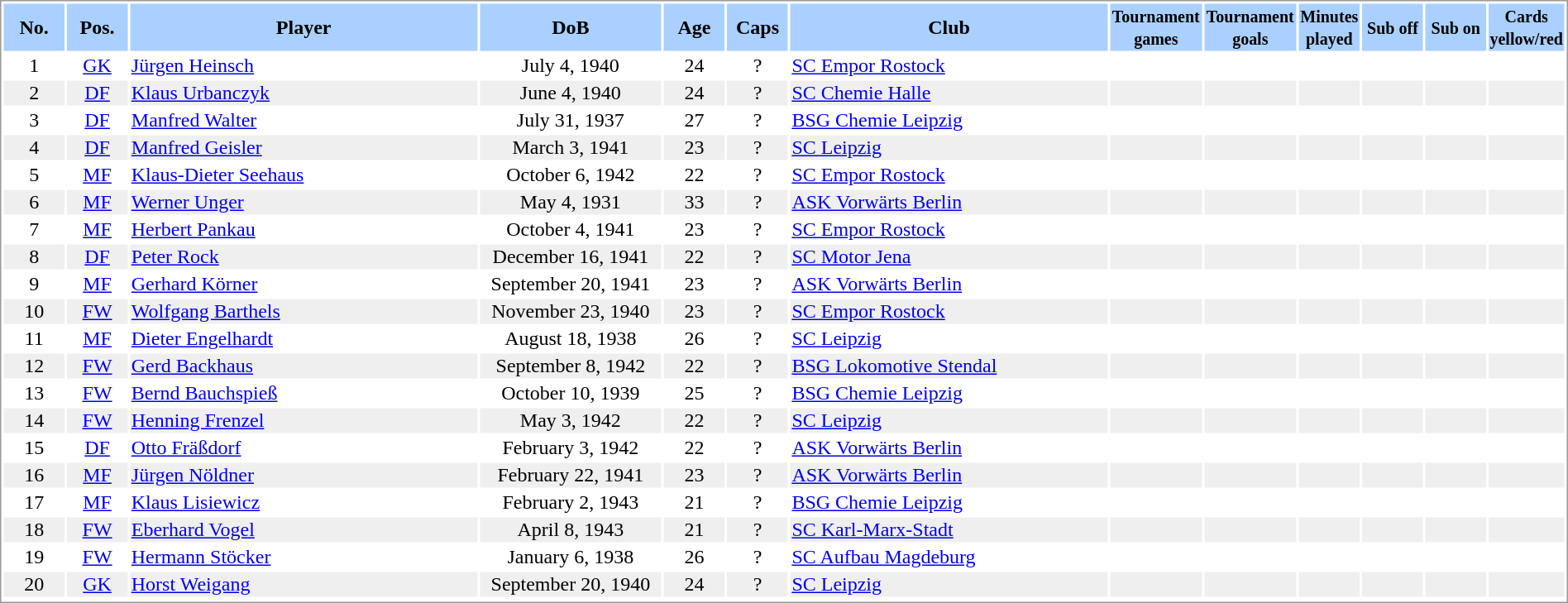<table border="0" width="100%" style="border: 1px solid #999; background-color:#FFFFFF; text-align:center">
<tr align="center" bgcolor="#AAD0FF">
<th width=4%>No.</th>
<th width=4%>Pos.</th>
<th width=23%>Player</th>
<th width=12%>DoB</th>
<th width=4%>Age</th>
<th width=4%>Caps</th>
<th width=21%>Club</th>
<th width=6%><small>Tournament<br>games</small></th>
<th width=6%><small>Tournament<br>goals</small></th>
<th width=4%><small>Minutes<br>played</small></th>
<th width=4%><small>Sub off</small></th>
<th width=4%><small>Sub on</small></th>
<th width=4%><small>Cards<br>yellow/red</small></th>
</tr>
<tr>
<td>1</td>
<td><a href='#'>GK</a></td>
<td align="left"><a href='#'>Jürgen Heinsch</a></td>
<td>July 4, 1940</td>
<td>24</td>
<td>?</td>
<td align="left"> <a href='#'>SC Empor Rostock</a></td>
<td></td>
<td></td>
<td></td>
<td></td>
<td></td>
<td></td>
</tr>
<tr bgcolor="#EFEFEF">
<td>2</td>
<td><a href='#'>DF</a></td>
<td align="left"><a href='#'>Klaus Urbanczyk</a></td>
<td>June 4, 1940</td>
<td>24</td>
<td>?</td>
<td align="left"> <a href='#'>SC Chemie Halle</a></td>
<td></td>
<td></td>
<td></td>
<td></td>
<td></td>
<td></td>
</tr>
<tr>
<td>3</td>
<td><a href='#'>DF</a></td>
<td align="left"><a href='#'>Manfred Walter</a></td>
<td>July 31, 1937</td>
<td>27</td>
<td>?</td>
<td align="left"> <a href='#'>BSG Chemie Leipzig</a></td>
<td></td>
<td></td>
<td></td>
<td></td>
<td></td>
<td></td>
</tr>
<tr bgcolor="#EFEFEF">
<td>4</td>
<td><a href='#'>DF</a></td>
<td align="left"><a href='#'>Manfred Geisler</a></td>
<td>March 3, 1941</td>
<td>23</td>
<td>?</td>
<td align="left"> <a href='#'>SC Leipzig</a></td>
<td></td>
<td></td>
<td></td>
<td></td>
<td></td>
<td></td>
</tr>
<tr>
<td>5</td>
<td><a href='#'>MF</a></td>
<td align="left"><a href='#'>Klaus-Dieter Seehaus</a></td>
<td>October 6, 1942</td>
<td>22</td>
<td>?</td>
<td align="left"> <a href='#'>SC Empor Rostock</a></td>
<td></td>
<td></td>
<td></td>
<td></td>
<td></td>
<td></td>
</tr>
<tr bgcolor="#EFEFEF">
<td>6</td>
<td><a href='#'>MF</a></td>
<td align="left"><a href='#'>Werner Unger</a></td>
<td>May 4, 1931</td>
<td>33</td>
<td>?</td>
<td align="left"> <a href='#'>ASK Vorwärts Berlin</a></td>
<td></td>
<td></td>
<td></td>
<td></td>
<td></td>
<td></td>
</tr>
<tr>
<td>7</td>
<td><a href='#'>MF</a></td>
<td align="left"><a href='#'>Herbert Pankau</a></td>
<td>October 4, 1941</td>
<td>23</td>
<td>?</td>
<td align="left"> <a href='#'>SC Empor Rostock</a></td>
<td></td>
<td></td>
<td></td>
<td></td>
<td></td>
<td></td>
</tr>
<tr bgcolor="#EFEFEF">
<td>8</td>
<td><a href='#'>DF</a></td>
<td align="left"><a href='#'>Peter Rock</a></td>
<td>December 16, 1941</td>
<td>22</td>
<td>?</td>
<td align="left"> <a href='#'>SC Motor Jena</a></td>
<td></td>
<td></td>
<td></td>
<td></td>
<td></td>
<td></td>
</tr>
<tr>
<td>9</td>
<td><a href='#'>MF</a></td>
<td align="left"><a href='#'>Gerhard Körner</a></td>
<td>September 20, 1941</td>
<td>23</td>
<td>?</td>
<td align="left"> <a href='#'>ASK Vorwärts Berlin</a></td>
<td></td>
<td></td>
<td></td>
<td></td>
<td></td>
<td></td>
</tr>
<tr bgcolor="#EFEFEF">
<td>10</td>
<td><a href='#'>FW</a></td>
<td align="left"><a href='#'>Wolfgang Barthels</a></td>
<td>November 23, 1940</td>
<td>23</td>
<td>?</td>
<td align="left"> <a href='#'>SC Empor Rostock</a></td>
<td></td>
<td></td>
<td></td>
<td></td>
<td></td>
<td></td>
</tr>
<tr>
<td>11</td>
<td><a href='#'>MF</a></td>
<td align="left"><a href='#'>Dieter Engelhardt</a></td>
<td>August 18, 1938</td>
<td>26</td>
<td>?</td>
<td align="left"> <a href='#'>SC Leipzig</a></td>
<td></td>
<td></td>
<td></td>
<td></td>
<td></td>
<td></td>
</tr>
<tr bgcolor="#EFEFEF">
<td>12</td>
<td><a href='#'>FW</a></td>
<td align="left"><a href='#'>Gerd Backhaus</a></td>
<td>September 8, 1942</td>
<td>22</td>
<td>?</td>
<td align="left"> <a href='#'>BSG Lokomotive Stendal</a></td>
<td></td>
<td></td>
<td></td>
<td></td>
<td></td>
<td></td>
</tr>
<tr>
<td>13</td>
<td><a href='#'>FW</a></td>
<td align="left"><a href='#'>Bernd Bauchspieß</a></td>
<td>October 10, 1939</td>
<td>25</td>
<td>?</td>
<td align="left"> <a href='#'>BSG Chemie Leipzig</a></td>
<td></td>
<td></td>
<td></td>
<td></td>
<td></td>
<td></td>
</tr>
<tr bgcolor="#EFEFEF">
<td>14</td>
<td><a href='#'>FW</a></td>
<td align="left"><a href='#'>Henning Frenzel</a></td>
<td>May 3, 1942</td>
<td>22</td>
<td>?</td>
<td align="left"> <a href='#'>SC Leipzig</a></td>
<td></td>
<td></td>
<td></td>
<td></td>
<td></td>
<td></td>
</tr>
<tr>
<td>15</td>
<td><a href='#'>DF</a></td>
<td align="left"><a href='#'>Otto Fräßdorf</a></td>
<td>February 3, 1942</td>
<td>22</td>
<td>?</td>
<td align="left"> <a href='#'>ASK Vorwärts Berlin</a></td>
<td></td>
<td></td>
<td></td>
<td></td>
<td></td>
<td></td>
</tr>
<tr bgcolor="#EFEFEF">
<td>16</td>
<td><a href='#'>MF</a></td>
<td align="left"><a href='#'>Jürgen Nöldner</a></td>
<td>February 22, 1941</td>
<td>23</td>
<td>?</td>
<td align="left"> <a href='#'>ASK Vorwärts Berlin</a></td>
<td></td>
<td></td>
<td></td>
<td></td>
<td></td>
<td></td>
</tr>
<tr>
<td>17</td>
<td><a href='#'>MF</a></td>
<td align="left"><a href='#'>Klaus Lisiewicz</a></td>
<td>February 2, 1943</td>
<td>21</td>
<td>?</td>
<td align="left"> <a href='#'>BSG Chemie Leipzig</a></td>
<td></td>
<td></td>
<td></td>
<td></td>
<td></td>
<td></td>
</tr>
<tr bgcolor="#EFEFEF">
<td>18</td>
<td><a href='#'>FW</a></td>
<td align="left"><a href='#'>Eberhard Vogel</a></td>
<td>April 8, 1943</td>
<td>21</td>
<td>?</td>
<td align="left"> <a href='#'>SC Karl-Marx-Stadt</a></td>
<td></td>
<td></td>
<td></td>
<td></td>
<td></td>
<td></td>
</tr>
<tr>
<td>19</td>
<td><a href='#'>FW</a></td>
<td align="left"><a href='#'>Hermann Stöcker</a></td>
<td>January 6, 1938</td>
<td>26</td>
<td>?</td>
<td align="left"> <a href='#'>SC Aufbau Magdeburg</a></td>
<td></td>
<td></td>
<td></td>
<td></td>
<td></td>
<td></td>
</tr>
<tr bgcolor="#EFEFEF">
<td>20</td>
<td><a href='#'>GK</a></td>
<td align="left"><a href='#'>Horst Weigang</a></td>
<td>September 20, 1940</td>
<td>24</td>
<td>?</td>
<td align="left"> <a href='#'>SC Leipzig</a></td>
<td></td>
<td></td>
<td></td>
<td></td>
<td></td>
<td></td>
</tr>
<tr>
</tr>
</table>
